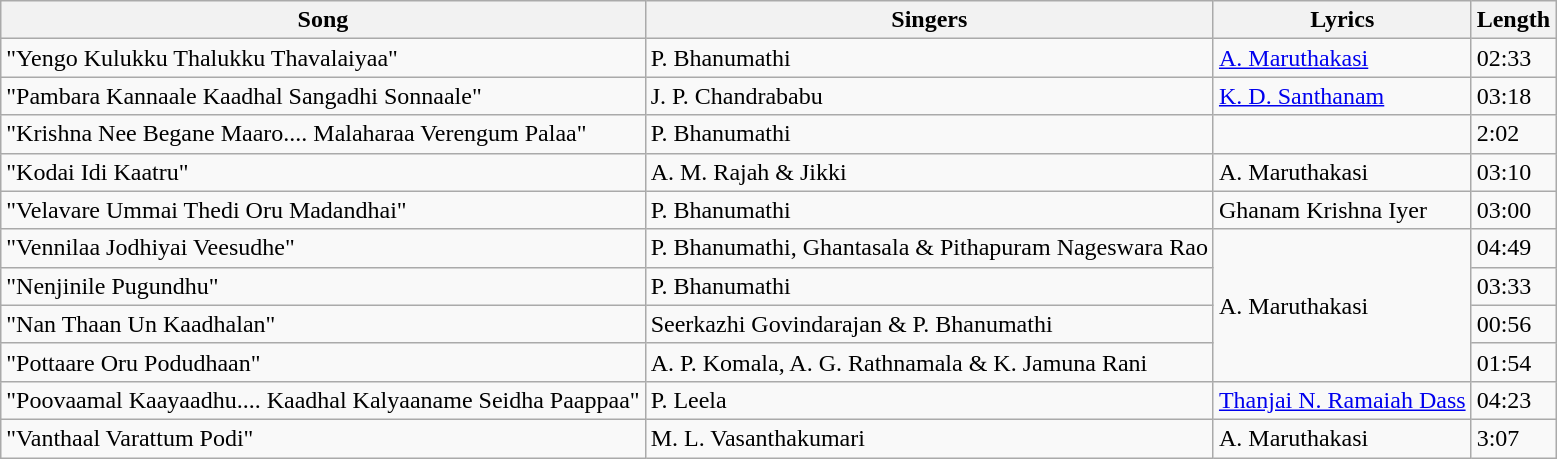<table class="wikitable">
<tr>
<th>Song</th>
<th>Singers</th>
<th>Lyrics</th>
<th>Length</th>
</tr>
<tr>
<td>"Yengo Kulukku Thalukku Thavalaiyaa"</td>
<td>P. Bhanumathi</td>
<td><a href='#'>A. Maruthakasi</a></td>
<td>02:33</td>
</tr>
<tr>
<td>"Pambara Kannaale Kaadhal Sangadhi Sonnaale"</td>
<td>J. P. Chandrababu</td>
<td><a href='#'>K. D. Santhanam</a></td>
<td>03:18</td>
</tr>
<tr>
<td>"Krishna Nee Begane Maaro.... Malaharaa Verengum Palaa"</td>
<td>P. Bhanumathi</td>
<td></td>
<td>2:02</td>
</tr>
<tr>
<td>"Kodai Idi Kaatru"</td>
<td>A. M. Rajah & Jikki</td>
<td>A. Maruthakasi</td>
<td>03:10</td>
</tr>
<tr>
<td>"Velavare Ummai Thedi Oru Madandhai"</td>
<td>P. Bhanumathi</td>
<td>Ghanam Krishna Iyer</td>
<td>03:00</td>
</tr>
<tr>
<td>"Vennilaa Jodhiyai Veesudhe"</td>
<td>P. Bhanumathi, Ghantasala & Pithapuram Nageswara Rao</td>
<td rowspan="4">A. Maruthakasi</td>
<td>04:49</td>
</tr>
<tr>
<td>"Nenjinile Pugundhu"</td>
<td>P. Bhanumathi</td>
<td>03:33</td>
</tr>
<tr>
<td>"Nan Thaan Un Kaadhalan"</td>
<td>Seerkazhi Govindarajan & P. Bhanumathi</td>
<td>00:56</td>
</tr>
<tr>
<td>"Pottaare Oru Podudhaan"</td>
<td>A. P. Komala, A. G. Rathnamala & K. Jamuna Rani</td>
<td>01:54</td>
</tr>
<tr>
<td>"Poovaamal Kaayaadhu.... Kaadhal Kalyaaname Seidha Paappaa"</td>
<td>P. Leela</td>
<td><a href='#'>Thanjai N. Ramaiah Dass</a></td>
<td>04:23</td>
</tr>
<tr>
<td>"Vanthaal Varattum Podi"</td>
<td>M. L. Vasanthakumari</td>
<td>A. Maruthakasi</td>
<td>3:07</td>
</tr>
</table>
